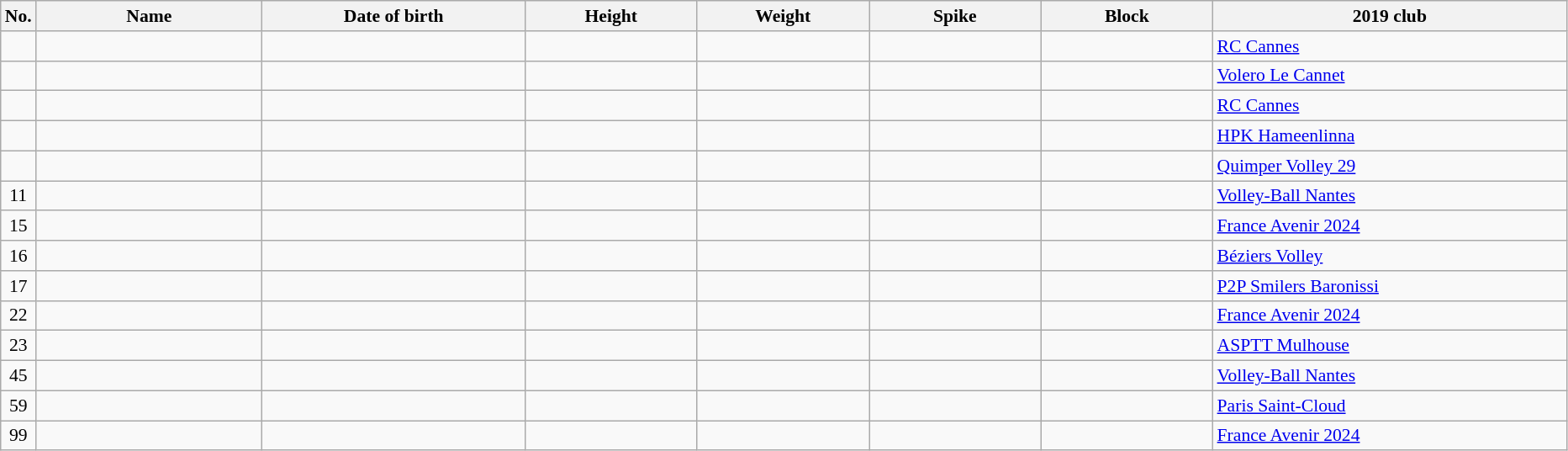<table class="wikitable sortable" style="font-size:90%; text-align:center;">
<tr>
<th>No.</th>
<th style="width:12em">Name</th>
<th style="width:14em">Date of birth</th>
<th style="width:9em">Height</th>
<th style="width:9em">Weight</th>
<th style="width:9em">Spike</th>
<th style="width:9em">Block</th>
<th style="width:19em">2019 club</th>
</tr>
<tr>
<td></td>
<td align=left></td>
<td align=right></td>
<td></td>
<td></td>
<td></td>
<td></td>
<td align=left> <a href='#'>RC Cannes</a></td>
</tr>
<tr>
<td></td>
<td align=left></td>
<td align=right></td>
<td></td>
<td></td>
<td></td>
<td></td>
<td align=left> <a href='#'>Volero Le Cannet</a></td>
</tr>
<tr>
<td></td>
<td align=left></td>
<td align=right></td>
<td></td>
<td></td>
<td></td>
<td></td>
<td align=left> <a href='#'>RC Cannes</a></td>
</tr>
<tr>
<td></td>
<td align=left></td>
<td align=right></td>
<td></td>
<td></td>
<td></td>
<td></td>
<td align=left> <a href='#'>HPK Hameenlinna</a></td>
</tr>
<tr>
<td></td>
<td align=left></td>
<td align=right></td>
<td></td>
<td></td>
<td></td>
<td></td>
<td align=left> <a href='#'>Quimper Volley 29</a></td>
</tr>
<tr>
<td>11</td>
<td align=left></td>
<td align=right></td>
<td></td>
<td></td>
<td></td>
<td></td>
<td align=left> <a href='#'>Volley-Ball Nantes</a></td>
</tr>
<tr>
<td>15</td>
<td align=left></td>
<td align=right></td>
<td></td>
<td></td>
<td></td>
<td></td>
<td align=left> <a href='#'>France Avenir 2024</a></td>
</tr>
<tr>
<td>16</td>
<td align=left></td>
<td align=right></td>
<td></td>
<td></td>
<td></td>
<td></td>
<td align=left> <a href='#'>Béziers Volley</a></td>
</tr>
<tr>
<td>17</td>
<td align=left></td>
<td align=right></td>
<td></td>
<td></td>
<td></td>
<td></td>
<td align=left> <a href='#'>P2P Smilers Baronissi</a></td>
</tr>
<tr>
<td>22</td>
<td align=left></td>
<td align=right></td>
<td></td>
<td></td>
<td></td>
<td></td>
<td align=left> <a href='#'>France Avenir 2024</a></td>
</tr>
<tr>
<td>23</td>
<td align=left></td>
<td align=right></td>
<td></td>
<td></td>
<td></td>
<td></td>
<td align=left> <a href='#'>ASPTT Mulhouse</a></td>
</tr>
<tr>
<td>45</td>
<td align=left></td>
<td align=right></td>
<td></td>
<td></td>
<td></td>
<td></td>
<td align=left> <a href='#'>Volley-Ball Nantes</a></td>
</tr>
<tr>
<td>59</td>
<td align=left></td>
<td align=right></td>
<td></td>
<td></td>
<td></td>
<td></td>
<td align=left> <a href='#'>Paris Saint-Cloud</a></td>
</tr>
<tr>
<td>99</td>
<td align=left></td>
<td align=right></td>
<td></td>
<td></td>
<td></td>
<td></td>
<td align=left> <a href='#'>France Avenir 2024</a></td>
</tr>
</table>
